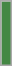<table class="wikitable floatright" style="font-size:100%;text-align:left;">
<tr>
<td style="background:#484;"><br><br></td>
</tr>
</table>
